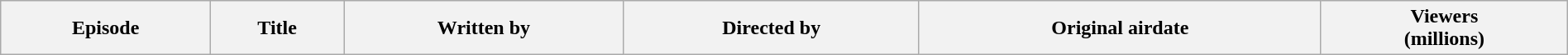<table class="wikitable plainrowheaders" style="width:100%;">
<tr>
<th>Episode</th>
<th>Title</th>
<th>Written by</th>
<th>Directed by</th>
<th>Original airdate</th>
<th>Viewers<br>(millions)<br>


</th>
</tr>
</table>
